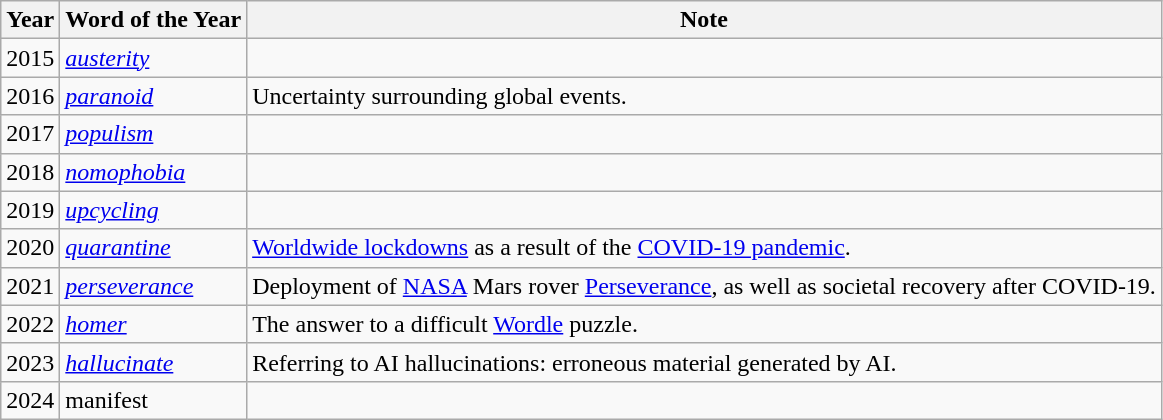<table class="wikitable">
<tr>
<th>Year</th>
<th>Word of the Year</th>
<th>Note</th>
</tr>
<tr>
<td>2015</td>
<td><em><a href='#'>austerity</a></em></td>
<td></td>
</tr>
<tr>
<td>2016</td>
<td><em><a href='#'>paranoid</a></em></td>
<td>Uncertainty surrounding global events.</td>
</tr>
<tr>
<td>2017</td>
<td><em><a href='#'>populism</a></em></td>
<td></td>
</tr>
<tr>
<td>2018</td>
<td><em><a href='#'>nomophobia</a></em></td>
<td></td>
</tr>
<tr>
<td>2019</td>
<td><em><a href='#'>upcycling</a></em></td>
<td></td>
</tr>
<tr>
<td>2020</td>
<td><em><a href='#'>quarantine</a></em></td>
<td><a href='#'>Worldwide lockdowns</a> as a result of the <a href='#'>COVID-19 pandemic</a>.</td>
</tr>
<tr>
<td>2021</td>
<td><em><a href='#'>perseverance</a></em></td>
<td>Deployment of <a href='#'>NASA</a> Mars rover <a href='#'>Perseverance</a>, as well as societal recovery after COVID-19.</td>
</tr>
<tr>
<td>2022</td>
<td><em><a href='#'>homer</a></em></td>
<td>The answer to a difficult <a href='#'>Wordle</a> puzzle.</td>
</tr>
<tr>
<td>2023</td>
<td><em><a href='#'>hallucinate</a></td>
<td>Referring to AI hallucinations: erroneous material generated by AI.</td>
</tr>
<tr>
<td>2024</td>
<td></em>manifest<em></td>
<td></td>
</tr>
</table>
